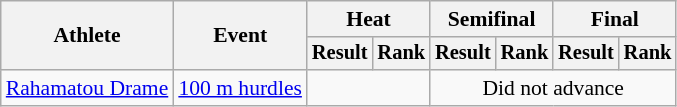<table class="wikitable" style="font-size:90%">
<tr>
<th rowspan="2">Athlete</th>
<th rowspan="2">Event</th>
<th colspan="2">Heat</th>
<th colspan="2">Semifinal</th>
<th colspan="2">Final</th>
</tr>
<tr style="font-size:95%">
<th>Result</th>
<th>Rank</th>
<th>Result</th>
<th>Rank</th>
<th>Result</th>
<th>Rank</th>
</tr>
<tr align=center>
<td align=left><a href='#'>Rahamatou Drame</a></td>
<td align=left><a href='#'>100 m hurdles</a></td>
<td colspan=2></td>
<td colspan=4>Did not advance</td>
</tr>
</table>
